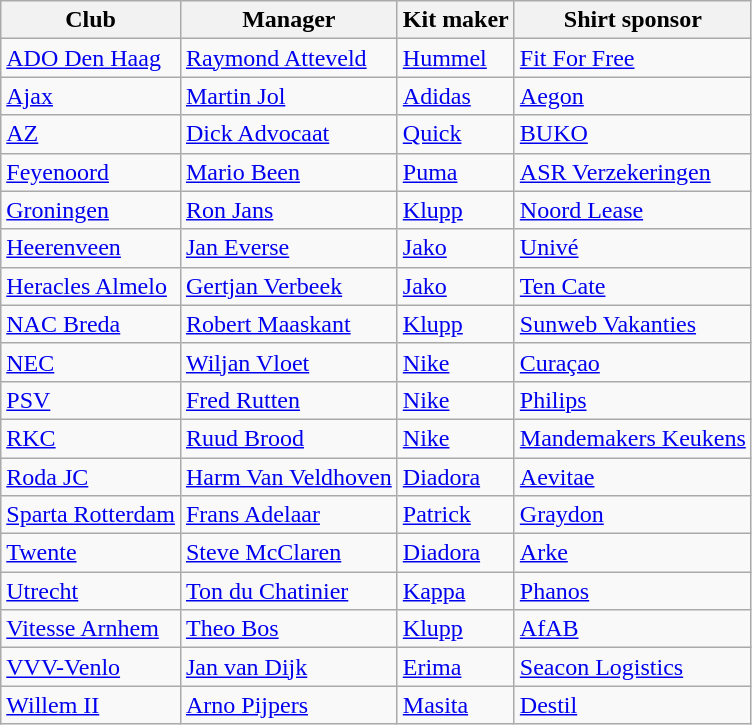<table class="wikitable sortable">
<tr>
<th>Club</th>
<th>Manager</th>
<th>Kit maker</th>
<th>Shirt sponsor</th>
</tr>
<tr>
<td><a href='#'>ADO Den Haag</a></td>
<td> <a href='#'>Raymond Atteveld</a></td>
<td><a href='#'>Hummel</a></td>
<td><a href='#'>Fit For Free</a></td>
</tr>
<tr>
<td><a href='#'>Ajax</a></td>
<td> <a href='#'>Martin Jol</a></td>
<td><a href='#'>Adidas</a></td>
<td><a href='#'>Aegon</a></td>
</tr>
<tr>
<td><a href='#'>AZ</a></td>
<td> <a href='#'>Dick Advocaat</a></td>
<td><a href='#'>Quick</a></td>
<td><a href='#'>BUKO</a></td>
</tr>
<tr>
<td><a href='#'>Feyenoord</a></td>
<td> <a href='#'>Mario Been</a></td>
<td><a href='#'>Puma</a></td>
<td><a href='#'>ASR Verzekeringen</a></td>
</tr>
<tr>
<td><a href='#'>Groningen</a></td>
<td> <a href='#'>Ron Jans</a></td>
<td><a href='#'>Klupp</a></td>
<td><a href='#'>Noord Lease</a></td>
</tr>
<tr>
<td><a href='#'>Heerenveen</a></td>
<td> <a href='#'>Jan Everse</a></td>
<td><a href='#'>Jako</a></td>
<td><a href='#'>Univé</a></td>
</tr>
<tr>
<td><a href='#'>Heracles Almelo</a></td>
<td> <a href='#'>Gertjan Verbeek</a></td>
<td><a href='#'>Jako</a></td>
<td><a href='#'>Ten Cate</a></td>
</tr>
<tr>
<td><a href='#'>NAC Breda</a></td>
<td> <a href='#'>Robert Maaskant</a></td>
<td><a href='#'>Klupp</a></td>
<td><a href='#'>Sunweb Vakanties</a></td>
</tr>
<tr>
<td><a href='#'>NEC</a></td>
<td> <a href='#'>Wiljan Vloet</a></td>
<td><a href='#'>Nike</a></td>
<td><a href='#'>Curaçao</a></td>
</tr>
<tr>
<td><a href='#'>PSV</a></td>
<td> <a href='#'>Fred Rutten</a></td>
<td><a href='#'>Nike</a></td>
<td><a href='#'>Philips</a></td>
</tr>
<tr>
<td><a href='#'>RKC</a></td>
<td> <a href='#'>Ruud Brood</a></td>
<td><a href='#'>Nike</a></td>
<td><a href='#'>Mandemakers Keukens</a></td>
</tr>
<tr>
<td><a href='#'>Roda JC</a></td>
<td> <a href='#'>Harm Van Veldhoven</a></td>
<td><a href='#'>Diadora</a></td>
<td><a href='#'>Aevitae</a></td>
</tr>
<tr>
<td><a href='#'>Sparta Rotterdam</a></td>
<td> <a href='#'>Frans Adelaar</a></td>
<td><a href='#'>Patrick</a></td>
<td><a href='#'>Graydon</a></td>
</tr>
<tr>
<td><a href='#'>Twente</a></td>
<td> <a href='#'>Steve McClaren</a></td>
<td><a href='#'>Diadora</a></td>
<td><a href='#'>Arke</a></td>
</tr>
<tr>
<td><a href='#'>Utrecht</a></td>
<td> <a href='#'>Ton du Chatinier</a></td>
<td><a href='#'>Kappa</a></td>
<td><a href='#'>Phanos</a></td>
</tr>
<tr>
<td><a href='#'>Vitesse Arnhem</a></td>
<td> <a href='#'>Theo Bos</a></td>
<td><a href='#'>Klupp</a></td>
<td><a href='#'>AfAB</a></td>
</tr>
<tr>
<td><a href='#'>VVV-Venlo</a></td>
<td> <a href='#'>Jan van Dijk</a></td>
<td><a href='#'>Erima</a></td>
<td><a href='#'>Seacon Logistics</a></td>
</tr>
<tr>
<td><a href='#'>Willem II</a></td>
<td> <a href='#'>Arno Pijpers</a></td>
<td><a href='#'>Masita</a></td>
<td><a href='#'>Destil</a></td>
</tr>
</table>
